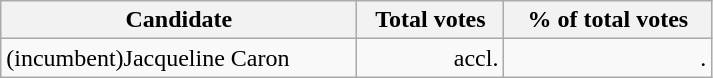<table class="wikitable" width="475">
<tr>
<th align="left">Candidate</th>
<th align="right">Total votes</th>
<th align="right">% of total votes</th>
</tr>
<tr>
<td align="left">(incumbent)Jacqueline Caron</td>
<td align="right">accl.</td>
<td align="right">.</td>
</tr>
</table>
